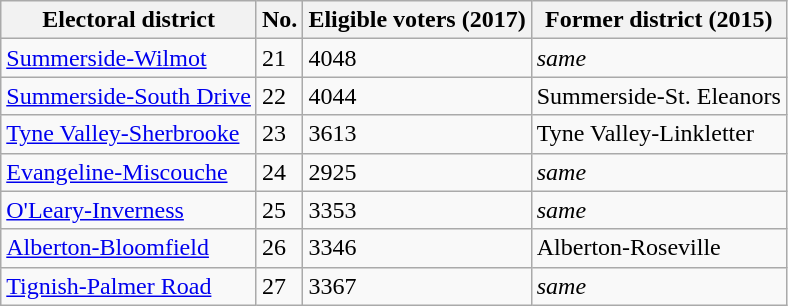<table class="wikitable sortable">
<tr>
<th>Electoral district</th>
<th>No.</th>
<th>Eligible voters (2017)</th>
<th>Former district (2015)</th>
</tr>
<tr>
<td><a href='#'>Summerside-Wilmot</a></td>
<td>21</td>
<td>4048</td>
<td><em>same</em></td>
</tr>
<tr>
<td><a href='#'>Summerside-South Drive</a></td>
<td>22</td>
<td>4044</td>
<td>Summerside-St. Eleanors</td>
</tr>
<tr>
<td><a href='#'>Tyne Valley-Sherbrooke</a></td>
<td>23</td>
<td>3613</td>
<td>Tyne Valley-Linkletter</td>
</tr>
<tr>
<td><a href='#'>Evangeline-Miscouche</a></td>
<td>24</td>
<td>2925</td>
<td><em>same</em></td>
</tr>
<tr>
<td><a href='#'>O'Leary-Inverness</a></td>
<td>25</td>
<td>3353</td>
<td><em>same</em></td>
</tr>
<tr>
<td><a href='#'>Alberton-Bloomfield</a></td>
<td>26</td>
<td>3346</td>
<td>Alberton-Roseville</td>
</tr>
<tr>
<td><a href='#'>Tignish-Palmer Road</a></td>
<td>27</td>
<td>3367</td>
<td><em>same</em></td>
</tr>
</table>
